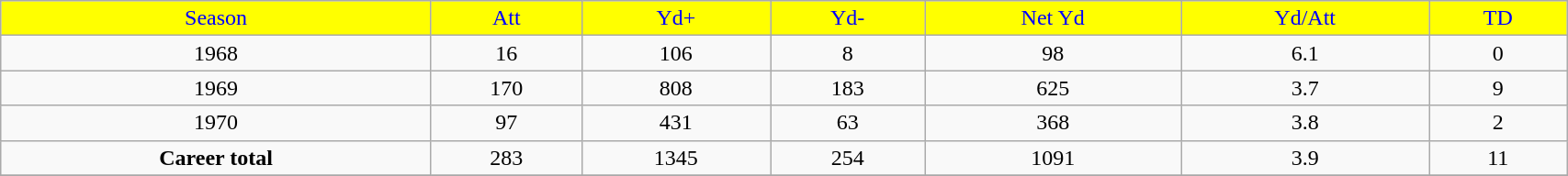<table class="wikitable" width="90%">
<tr align="center"  style="background:yellow;color:blue;">
<td>Season</td>
<td>Att</td>
<td>Yd+</td>
<td>Yd-</td>
<td>Net Yd</td>
<td>Yd/Att</td>
<td>TD</td>
</tr>
<tr align="center" bgcolor="">
<td>1968</td>
<td>16</td>
<td>106</td>
<td>8</td>
<td>98</td>
<td>6.1</td>
<td>0</td>
</tr>
<tr align="center" bgcolor="">
<td>1969</td>
<td>170</td>
<td>808</td>
<td>183</td>
<td>625</td>
<td>3.7</td>
<td>9</td>
</tr>
<tr align="center" bgcolor="">
<td>1970</td>
<td>97</td>
<td>431</td>
<td>63</td>
<td>368</td>
<td>3.8</td>
<td>2</td>
</tr>
<tr align="center" bgcolor="">
<td><strong>Career total</strong></td>
<td>283</td>
<td>1345</td>
<td>254</td>
<td>1091</td>
<td>3.9</td>
<td>11</td>
</tr>
<tr align="center" bgcolor="">
</tr>
</table>
